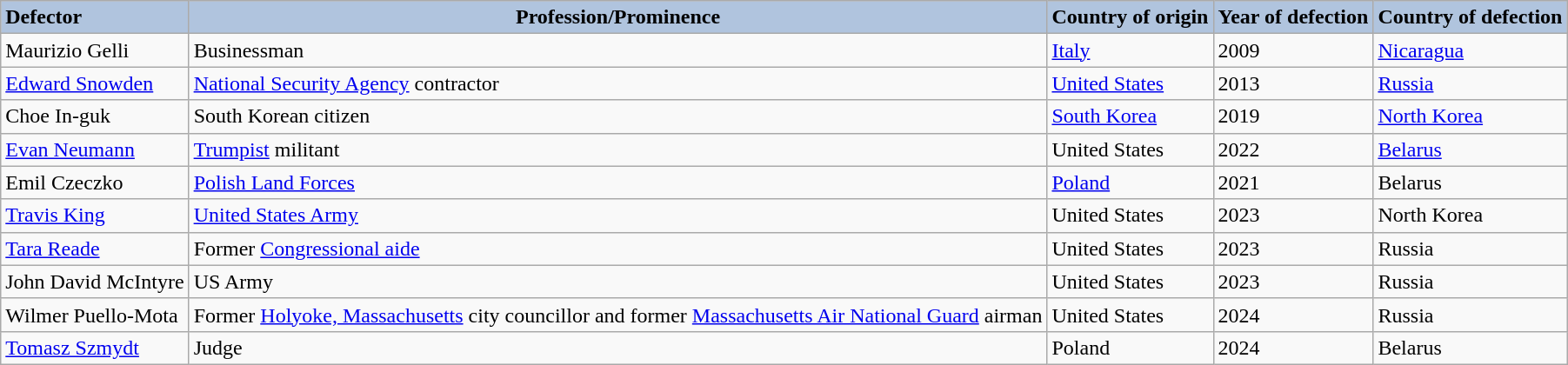<table class="wikitable sortable" style="text-align: left">
<tr bgcolor="#cccccc">
<th style="text-align: left;background:#B0C4DE">Defector</th>
<th style="background:#B0C4DE">Profession/Prominence</th>
<th style="background:#B0C4DE">Country of origin</th>
<th style="background:#B0C4DE">Year of defection</th>
<th style="background:#B0C4DE">Country of defection</th>
</tr>
<tr>
<td>Maurizio Gelli</td>
<td>Businessman</td>
<td><a href='#'>Italy</a></td>
<td>2009</td>
<td><a href='#'>Nicaragua</a></td>
</tr>
<tr>
<td data-sort-value="Snowden, Edward" style="text-align:left"><a href='#'>Edward Snowden</a></td>
<td><a href='#'>National Security Agency</a> contractor</td>
<td><a href='#'>United States</a></td>
<td>2013</td>
<td><a href='#'>Russia</a></td>
</tr>
<tr>
<td>Choe In-guk</td>
<td>South Korean citizen</td>
<td><a href='#'>South Korea</a></td>
<td>2019</td>
<td><a href='#'>North Korea</a></td>
</tr>
<tr>
<td><a href='#'>Evan Neumann</a></td>
<td><a href='#'>Trumpist</a> militant</td>
<td>United States</td>
<td>2022</td>
<td><a href='#'>Belarus</a></td>
</tr>
<tr>
<td data-sort-value="Czeczko, Emil" style="text-align:left">Emil Czeczko</td>
<td><a href='#'>Polish Land Forces</a></td>
<td><a href='#'>Poland</a></td>
<td>2021</td>
<td>Belarus</td>
</tr>
<tr>
<td data-sort-value="King, Travis" style="text-align:left"><a href='#'>Travis King</a></td>
<td><a href='#'>United States Army</a></td>
<td>United States</td>
<td>2023</td>
<td>North Korea</td>
</tr>
<tr>
<td><a href='#'>Tara Reade</a></td>
<td>Former <a href='#'>Congressional aide</a></td>
<td>United States</td>
<td>2023</td>
<td>Russia</td>
</tr>
<tr>
<td data-sort-value="McIntyre, John David" style="text-align:left">John David McIntyre</td>
<td>US Army</td>
<td>United States</td>
<td>2023</td>
<td>Russia</td>
</tr>
<tr>
<td data-sort-value="Puello-Mota, Wilmer" style="text-align:left">Wilmer Puello-Mota</td>
<td>Former <a href='#'>Holyoke, Massachusetts</a> city councillor and former <a href='#'>Massachusetts Air National Guard</a> airman</td>
<td>United States</td>
<td>2024</td>
<td>Russia</td>
</tr>
<tr>
<td data-sort-value="Szmydt, Tomasz" style="text-align:left"><a href='#'>Tomasz Szmydt</a></td>
<td>Judge</td>
<td>Poland</td>
<td>2024</td>
<td>Belarus</td>
</tr>
</table>
